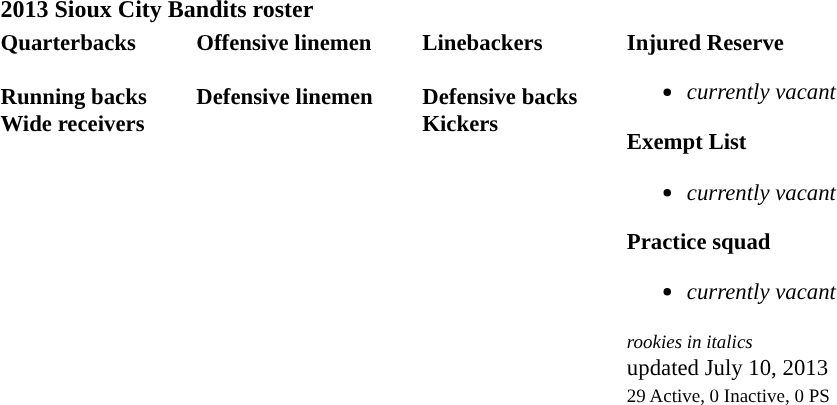<table class="toccolours" style="text-align: left;">
<tr>
<th colspan=7><strong>2013 Sioux City Bandits roster</strong></th>
</tr>
<tr>
<td style="font-size: 95%;" valign="top"><strong>Quarterbacks</strong><br>
<br><strong>Running backs</strong>


<br><strong>Wide receivers</strong>




</td>
<td style="width: 25px;"></td>
<td style="font-size: 95%;" valign="top"><strong>Offensive linemen</strong><br>

<br><strong>Defensive linemen</strong>





</td>
<td style="width: 25px;"></td>
<td style="font-size: 95%;" valign="top"><strong>Linebackers</strong><br>

<br><strong>Defensive backs</strong>




<br><strong>Kickers</strong>

</td>
<td style="width: 25px;"></td>
<td style="font-size: 95%;" valign="top"><strong>Injured Reserve</strong><br><ul><li><em>currently vacant</em></li></ul><strong>Exempt List</strong><ul><li><em>currently vacant</em></li></ul><strong>Practice squad</strong><ul><li><em>currently vacant</em></li></ul><small><em>rookies in italics</em></small><br>
 updated July 10, 2013<br>
<small>29 Active, 0 Inactive, 0 PS</small></td>
</tr>
<tr>
</tr>
</table>
